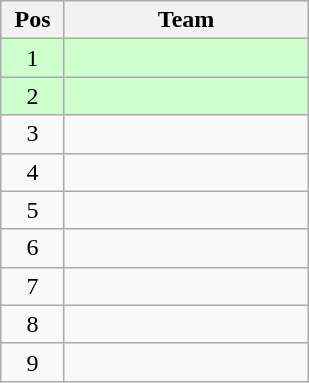<table class="wikitable" style="text-align:center;">
<tr>
<th width=35>Pos</th>
<th width=155>Team</th>
</tr>
<tr bgcolor=ccffcc>
<td>1</td>
<td align=left></td>
</tr>
<tr bgcolor=ccffcc>
<td>2</td>
<td align=left></td>
</tr>
<tr>
<td>3</td>
<td align=left></td>
</tr>
<tr>
<td>4</td>
<td align=left></td>
</tr>
<tr>
<td>5</td>
<td align=left></td>
</tr>
<tr>
<td>6</td>
<td align=left></td>
</tr>
<tr>
<td>7</td>
<td align=left></td>
</tr>
<tr>
<td>8</td>
<td align=left></td>
</tr>
<tr>
<td>9</td>
<td align=left></td>
</tr>
</table>
